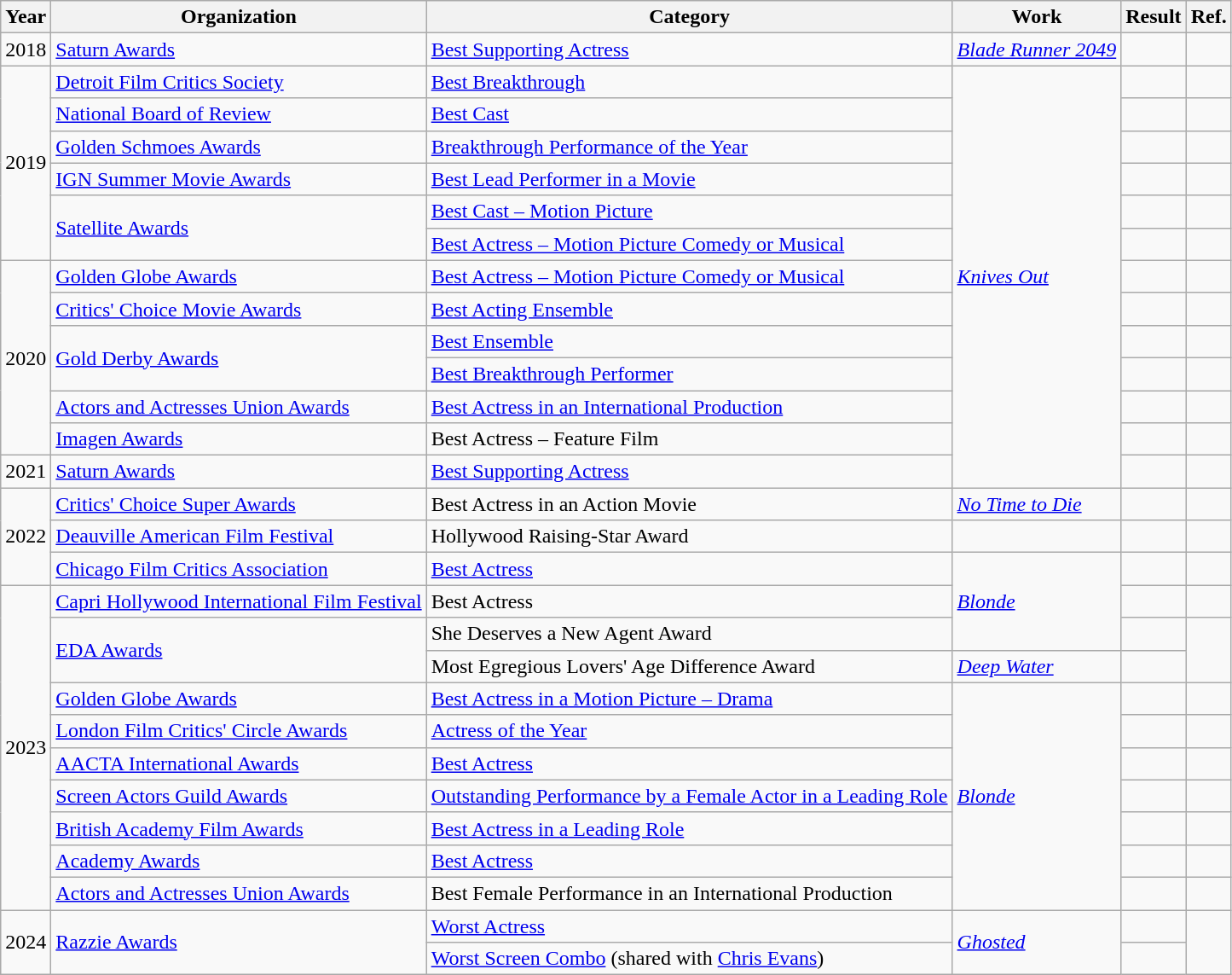<table class="wikitable sortable">
<tr>
<th>Year</th>
<th>Organization</th>
<th>Category</th>
<th>Work</th>
<th>Result</th>
<th>Ref.</th>
</tr>
<tr>
<td>2018</td>
<td><a href='#'>Saturn Awards</a></td>
<td><a href='#'>Best Supporting Actress</a></td>
<td><em><a href='#'>Blade Runner 2049</a></em></td>
<td></td>
<td style="text-align:center;"></td>
</tr>
<tr>
<td rowspan=6>2019</td>
<td><a href='#'>Detroit Film Critics Society</a></td>
<td><a href='#'>Best Breakthrough</a></td>
<td rowspan="13"><em><a href='#'>Knives Out</a></em></td>
<td></td>
<td style="text-align:center;"></td>
</tr>
<tr>
<td><a href='#'>National Board of Review</a></td>
<td><a href='#'>Best Cast</a></td>
<td></td>
<td style="text-align:center;"></td>
</tr>
<tr>
<td><a href='#'>Golden Schmoes Awards</a></td>
<td><a href='#'>Breakthrough Performance of the Year</a></td>
<td></td>
<td style="text-align:center;"></td>
</tr>
<tr>
<td><a href='#'>IGN Summer Movie Awards</a></td>
<td><a href='#'>Best Lead Performer in a Movie</a></td>
<td></td>
<td style="text-align:center;"></td>
</tr>
<tr>
<td rowspan="2"><a href='#'>Satellite Awards</a></td>
<td><a href='#'>Best Cast – Motion Picture</a></td>
<td></td>
<td style="text-align:center;"></td>
</tr>
<tr>
<td><a href='#'>Best Actress – Motion Picture Comedy or Musical</a></td>
<td></td>
<td style="text-align:center;"></td>
</tr>
<tr>
<td rowspan=6>2020</td>
<td><a href='#'>Golden Globe Awards</a></td>
<td><a href='#'>Best Actress – Motion Picture Comedy or Musical</a></td>
<td></td>
<td style="text-align:center;"></td>
</tr>
<tr>
<td><a href='#'>Critics' Choice Movie Awards</a></td>
<td><a href='#'>Best Acting Ensemble</a></td>
<td></td>
<td style="text-align:center;"></td>
</tr>
<tr>
<td rowspan="2"><a href='#'>Gold Derby Awards</a></td>
<td><a href='#'>Best Ensemble</a></td>
<td></td>
<td style="text-align:center;"></td>
</tr>
<tr>
<td><a href='#'>Best Breakthrough Performer</a></td>
<td></td>
<td style="text-align:center;"></td>
</tr>
<tr>
<td><a href='#'>Actors and Actresses Union Awards</a></td>
<td><a href='#'>Best Actress in an International Production</a></td>
<td></td>
<td style="text-align:center;"></td>
</tr>
<tr>
<td><a href='#'>Imagen Awards</a></td>
<td>Best Actress – Feature Film</td>
<td></td>
<td style="text-align:center;"></td>
</tr>
<tr>
<td>2021</td>
<td><a href='#'>Saturn Awards</a></td>
<td><a href='#'>Best Supporting Actress</a></td>
<td></td>
<td style="text-align:center;"></td>
</tr>
<tr>
<td rowspan="3">2022</td>
<td><a href='#'>Critics' Choice Super Awards</a></td>
<td>Best Actress in an Action Movie</td>
<td><em><a href='#'>No Time to Die</a></em></td>
<td></td>
<td style="text-align:center;"></td>
</tr>
<tr>
<td><a href='#'>Deauville American Film Festival</a></td>
<td>Hollywood Raising-Star Award</td>
<td></td>
<td></td>
<td style="text-align:center;"></td>
</tr>
<tr>
<td><a href='#'>Chicago Film Critics Association</a></td>
<td><a href='#'>Best Actress</a></td>
<td rowspan="3"><em><a href='#'>Blonde</a></em></td>
<td></td>
<td style="text-align:center;"></td>
</tr>
<tr>
<td rowspan="10">2023</td>
<td><a href='#'>Capri Hollywood International Film Festival</a></td>
<td>Best Actress</td>
<td></td>
<td style="text-align:center;"></td>
</tr>
<tr>
<td rowspan="2"><a href='#'>EDA Awards</a></td>
<td>She Deserves a New Agent Award</td>
<td></td>
<td style="text-align:center;" rowspan="2"><br></td>
</tr>
<tr>
<td>Most Egregious Lovers' Age Difference Award</td>
<td><em><a href='#'>Deep Water</a></em></td>
<td></td>
</tr>
<tr>
<td><a href='#'>Golden Globe Awards</a></td>
<td><a href='#'>Best Actress in a Motion Picture – Drama</a></td>
<td rowspan="7"><em><a href='#'>Blonde</a></em></td>
<td></td>
<td style="text-align:center;"></td>
</tr>
<tr>
<td><a href='#'>London Film Critics' Circle Awards</a></td>
<td><a href='#'>Actress of the Year</a></td>
<td></td>
<td style="text-align:center;"></td>
</tr>
<tr>
<td><a href='#'>AACTA International Awards</a></td>
<td><a href='#'>Best Actress</a></td>
<td></td>
<td style="text-align:center;"></td>
</tr>
<tr>
<td><a href='#'>Screen Actors Guild Awards</a></td>
<td><a href='#'>Outstanding Performance by a Female Actor in a Leading Role</a></td>
<td></td>
<td style="text-align:center;"></td>
</tr>
<tr>
<td><a href='#'>British Academy Film Awards</a></td>
<td><a href='#'>Best Actress in a Leading Role</a></td>
<td></td>
<td style="text-align:center;"></td>
</tr>
<tr>
<td><a href='#'>Academy Awards</a></td>
<td><a href='#'>Best Actress</a></td>
<td></td>
<td style="text-align:center;"></td>
</tr>
<tr>
<td><a href='#'>Actors and Actresses Union Awards</a></td>
<td>Best Female Performance in an International Production</td>
<td></td>
<td style="text-align:center;"></td>
</tr>
<tr>
<td rowspan="2">2024</td>
<td rowspan="2"><a href='#'>Razzie Awards</a></td>
<td><a href='#'>Worst Actress</a></td>
<td rowspan="2"><em><a href='#'>Ghosted</a></em></td>
<td></td>
<td style="text-align:center;" rowspan="2"></td>
</tr>
<tr>
<td><a href='#'>Worst Screen Combo</a> (shared with <a href='#'>Chris Evans</a>)</td>
<td></td>
</tr>
</table>
